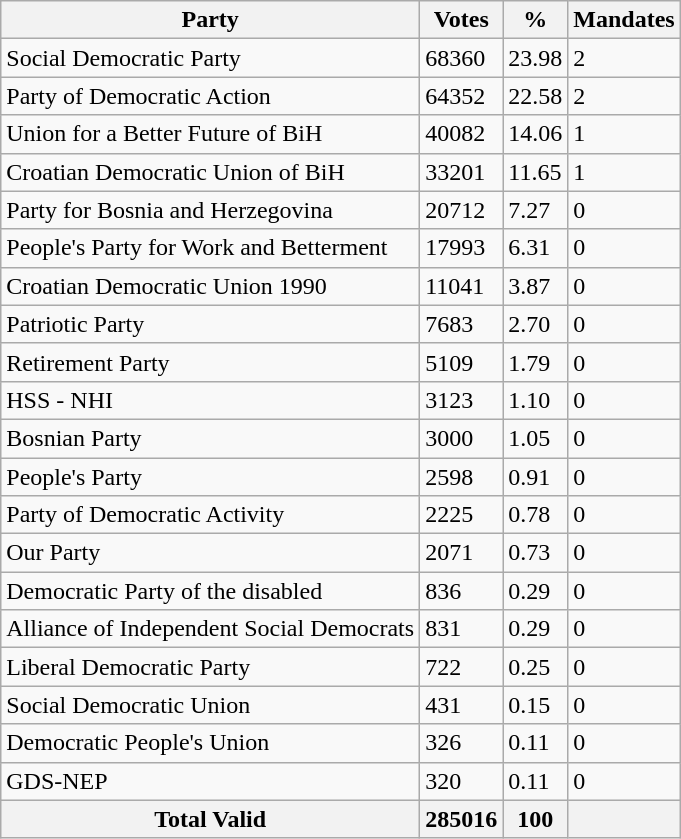<table class="wikitable" style ="text-align: left">
<tr>
<th>Party</th>
<th>Votes</th>
<th>%</th>
<th>Mandates</th>
</tr>
<tr>
<td>Social Democratic Party</td>
<td>68360</td>
<td>23.98</td>
<td>2</td>
</tr>
<tr>
<td>Party of Democratic Action</td>
<td>64352</td>
<td>22.58</td>
<td>2</td>
</tr>
<tr>
<td>Union for a Better Future of BiH</td>
<td>40082</td>
<td>14.06</td>
<td>1</td>
</tr>
<tr>
<td>Croatian Democratic Union of BiH</td>
<td>33201</td>
<td>11.65</td>
<td>1</td>
</tr>
<tr>
<td>Party for Bosnia and Herzegovina</td>
<td>20712</td>
<td>7.27</td>
<td>0</td>
</tr>
<tr>
<td>People's Party for Work and Betterment</td>
<td>17993</td>
<td>6.31</td>
<td>0</td>
</tr>
<tr>
<td>Croatian Democratic Union 1990</td>
<td>11041</td>
<td>3.87</td>
<td>0</td>
</tr>
<tr>
<td>Patriotic Party</td>
<td>7683</td>
<td>2.70</td>
<td>0</td>
</tr>
<tr>
<td>Retirement Party</td>
<td>5109</td>
<td>1.79</td>
<td>0</td>
</tr>
<tr>
<td>HSS - NHI</td>
<td>3123</td>
<td>1.10</td>
<td>0</td>
</tr>
<tr>
<td>Bosnian Party</td>
<td>3000</td>
<td>1.05</td>
<td>0</td>
</tr>
<tr>
<td>People's Party</td>
<td>2598</td>
<td>0.91</td>
<td>0</td>
</tr>
<tr>
<td>Party of Democratic Activity</td>
<td>2225</td>
<td>0.78</td>
<td>0</td>
</tr>
<tr>
<td>Our Party</td>
<td>2071</td>
<td>0.73</td>
<td>0</td>
</tr>
<tr>
<td>Democratic Party of the disabled</td>
<td>836</td>
<td>0.29</td>
<td>0</td>
</tr>
<tr>
<td>Alliance of Independent Social Democrats</td>
<td>831</td>
<td>0.29</td>
<td>0</td>
</tr>
<tr>
<td>Liberal Democratic Party</td>
<td>722</td>
<td>0.25</td>
<td>0</td>
</tr>
<tr>
<td>Social Democratic Union</td>
<td>431</td>
<td>0.15</td>
<td>0</td>
</tr>
<tr>
<td>Democratic People's Union</td>
<td>326</td>
<td>0.11</td>
<td>0</td>
</tr>
<tr>
<td>GDS-NEP</td>
<td>320</td>
<td>0.11</td>
<td>0</td>
</tr>
<tr>
<th>Total Valid</th>
<th>285016</th>
<th>100</th>
<th></th>
</tr>
</table>
